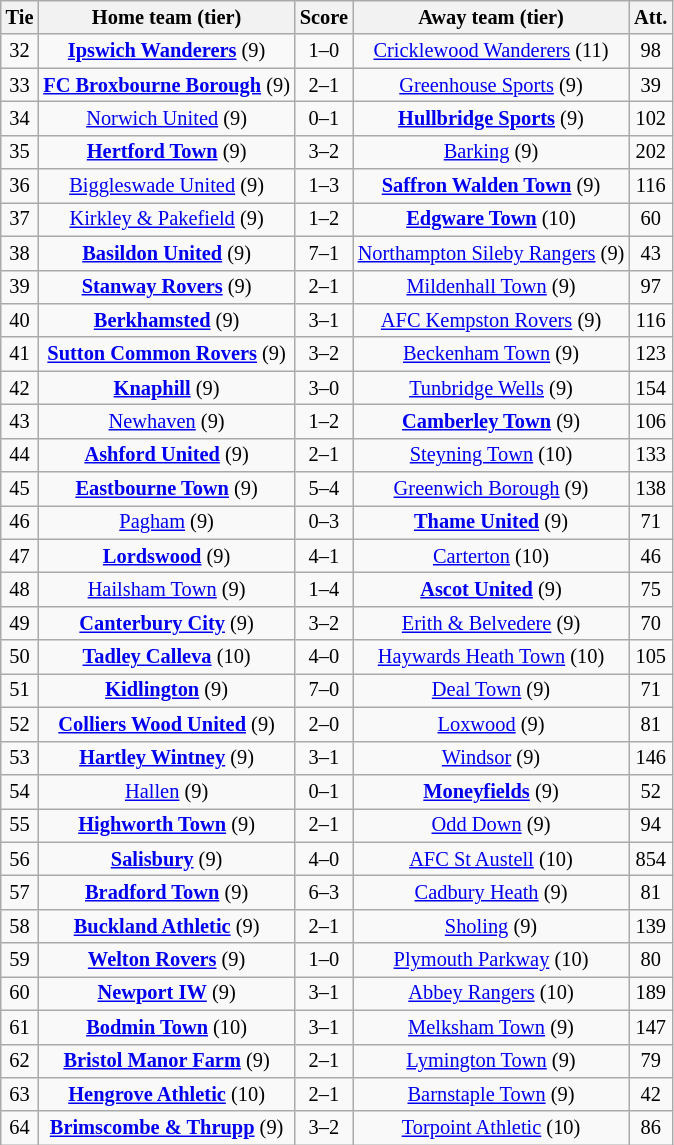<table class="wikitable" style="text-align: center; font-size:85%">
<tr>
<th>Tie</th>
<th>Home team (tier)</th>
<th>Score</th>
<th>Away team (tier)</th>
<th>Att.</th>
</tr>
<tr>
<td>32</td>
<td><strong><a href='#'>Ipswich Wanderers</a></strong> (9)</td>
<td>1–0</td>
<td><a href='#'>Cricklewood Wanderers</a> (11)</td>
<td>98</td>
</tr>
<tr>
<td>33</td>
<td><strong><a href='#'>FC Broxbourne Borough</a></strong> (9)</td>
<td>2–1 </td>
<td><a href='#'>Greenhouse Sports</a> (9)</td>
<td>39</td>
</tr>
<tr>
<td>34</td>
<td><a href='#'>Norwich United</a> (9)</td>
<td>0–1 </td>
<td><strong><a href='#'>Hullbridge Sports</a></strong> (9)</td>
<td>102</td>
</tr>
<tr>
<td>35</td>
<td><strong><a href='#'>Hertford Town</a></strong> (9)</td>
<td>3–2</td>
<td><a href='#'>Barking</a> (9)</td>
<td>202</td>
</tr>
<tr>
<td>36</td>
<td><a href='#'>Biggleswade United</a> (9)</td>
<td>1–3</td>
<td><strong><a href='#'>Saffron Walden Town</a></strong> (9)</td>
<td>116</td>
</tr>
<tr>
<td>37</td>
<td><a href='#'>Kirkley & Pakefield</a> (9)</td>
<td>1–2</td>
<td><strong><a href='#'>Edgware Town</a></strong> (10)</td>
<td>60</td>
</tr>
<tr>
<td>38</td>
<td><strong><a href='#'>Basildon United</a></strong> (9)</td>
<td>7–1</td>
<td><a href='#'>Northampton Sileby Rangers</a> (9)</td>
<td>43</td>
</tr>
<tr>
<td>39</td>
<td><strong><a href='#'>Stanway Rovers</a></strong> (9)</td>
<td>2–1</td>
<td><a href='#'>Mildenhall Town</a> (9)</td>
<td>97</td>
</tr>
<tr>
<td>40</td>
<td><strong><a href='#'>Berkhamsted</a></strong> (9)</td>
<td>3–1</td>
<td><a href='#'>AFC Kempston Rovers</a> (9)</td>
<td>116</td>
</tr>
<tr>
<td>41</td>
<td><strong><a href='#'>Sutton Common Rovers</a></strong> (9)</td>
<td>3–2</td>
<td><a href='#'>Beckenham Town</a> (9)</td>
<td>123</td>
</tr>
<tr>
<td>42</td>
<td><strong><a href='#'>Knaphill</a></strong> (9)</td>
<td>3–0</td>
<td><a href='#'>Tunbridge Wells</a> (9)</td>
<td>154</td>
</tr>
<tr>
<td>43</td>
<td><a href='#'>Newhaven</a> (9)</td>
<td>1–2</td>
<td><strong><a href='#'>Camberley Town</a></strong> (9)</td>
<td>106</td>
</tr>
<tr>
<td>44</td>
<td><strong><a href='#'>Ashford United</a></strong> (9)</td>
<td>2–1</td>
<td><a href='#'>Steyning Town</a> (10)</td>
<td>133</td>
</tr>
<tr>
<td>45</td>
<td><strong><a href='#'>Eastbourne Town</a></strong> (9)</td>
<td>5–4</td>
<td><a href='#'>Greenwich Borough</a> (9)</td>
<td>138</td>
</tr>
<tr>
<td>46</td>
<td><a href='#'>Pagham</a> (9)</td>
<td>0–3</td>
<td><strong><a href='#'>Thame United</a></strong> (9)</td>
<td>71</td>
</tr>
<tr>
<td>47</td>
<td><strong><a href='#'>Lordswood</a></strong> (9)</td>
<td>4–1</td>
<td><a href='#'>Carterton</a> (10)</td>
<td>46</td>
</tr>
<tr>
<td>48</td>
<td><a href='#'>Hailsham Town</a> (9)</td>
<td>1–4</td>
<td><strong><a href='#'>Ascot United</a></strong> (9)</td>
<td>75</td>
</tr>
<tr>
<td>49</td>
<td><strong><a href='#'>Canterbury City</a></strong> (9)</td>
<td>3–2</td>
<td><a href='#'>Erith & Belvedere</a> (9)</td>
<td>70</td>
</tr>
<tr>
<td>50</td>
<td><strong><a href='#'>Tadley Calleva</a></strong> (10)</td>
<td>4–0</td>
<td><a href='#'>Haywards Heath Town</a> (10)</td>
<td>105</td>
</tr>
<tr>
<td>51</td>
<td><strong><a href='#'>Kidlington</a></strong> (9)</td>
<td>7–0</td>
<td><a href='#'>Deal Town</a> (9)</td>
<td>71</td>
</tr>
<tr>
<td>52</td>
<td><strong><a href='#'>Colliers Wood United</a></strong> (9)</td>
<td>2–0</td>
<td><a href='#'>Loxwood</a> (9)</td>
<td>81</td>
</tr>
<tr>
<td>53</td>
<td><strong><a href='#'>Hartley Wintney</a></strong> (9)</td>
<td>3–1</td>
<td><a href='#'>Windsor</a> (9)</td>
<td>146</td>
</tr>
<tr>
<td>54</td>
<td><a href='#'>Hallen</a> (9)</td>
<td>0–1</td>
<td><strong><a href='#'>Moneyfields</a></strong> (9)</td>
<td>52</td>
</tr>
<tr>
<td>55</td>
<td><strong><a href='#'>Highworth Town</a></strong> (9)</td>
<td>2–1</td>
<td><a href='#'>Odd Down</a> (9)</td>
<td>94</td>
</tr>
<tr>
<td>56</td>
<td><strong><a href='#'>Salisbury</a></strong> (9)</td>
<td>4–0</td>
<td><a href='#'>AFC St Austell</a> (10)</td>
<td>854</td>
</tr>
<tr>
<td>57</td>
<td><strong><a href='#'>Bradford Town</a></strong> (9)</td>
<td>6–3</td>
<td><a href='#'>Cadbury Heath</a> (9)</td>
<td>81</td>
</tr>
<tr>
<td>58</td>
<td><strong><a href='#'>Buckland Athletic</a></strong> (9)</td>
<td>2–1 </td>
<td><a href='#'>Sholing</a> (9)</td>
<td>139</td>
</tr>
<tr>
<td>59</td>
<td><strong><a href='#'>Welton Rovers</a></strong> (9)</td>
<td>1–0</td>
<td><a href='#'>Plymouth Parkway</a> (10)</td>
<td>80</td>
</tr>
<tr>
<td>60</td>
<td><strong><a href='#'>Newport IW</a></strong> (9)</td>
<td>3–1 </td>
<td><a href='#'>Abbey Rangers</a> (10)</td>
<td>189</td>
</tr>
<tr>
<td>61</td>
<td><strong><a href='#'>Bodmin Town</a></strong> (10)</td>
<td>3–1</td>
<td><a href='#'>Melksham Town</a> (9)</td>
<td>147</td>
</tr>
<tr>
<td>62</td>
<td><strong><a href='#'>Bristol Manor Farm</a></strong> (9)</td>
<td>2–1</td>
<td><a href='#'>Lymington Town</a> (9)</td>
<td>79</td>
</tr>
<tr>
<td>63</td>
<td><strong><a href='#'>Hengrove Athletic</a></strong> (10)</td>
<td>2–1</td>
<td><a href='#'>Barnstaple Town</a> (9)</td>
<td>42</td>
</tr>
<tr>
<td>64</td>
<td><strong><a href='#'>Brimscombe & Thrupp</a></strong> (9)</td>
<td>3–2</td>
<td><a href='#'>Torpoint Athletic</a> (10)</td>
<td>86</td>
</tr>
</table>
